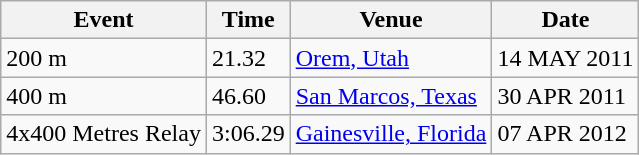<table class="wikitable">
<tr>
<th>Event</th>
<th>Time</th>
<th>Venue</th>
<th>Date</th>
</tr>
<tr>
<td>200 m</td>
<td>21.32</td>
<td><a href='#'>Orem, Utah</a></td>
<td>14 MAY 2011</td>
</tr>
<tr>
<td>400 m</td>
<td>46.60</td>
<td><a href='#'>San Marcos, Texas</a></td>
<td>30 APR 2011</td>
</tr>
<tr>
<td>4x400 Metres Relay</td>
<td>3:06.29</td>
<td><a href='#'>Gainesville, Florida</a></td>
<td>07 APR 2012</td>
</tr>
</table>
